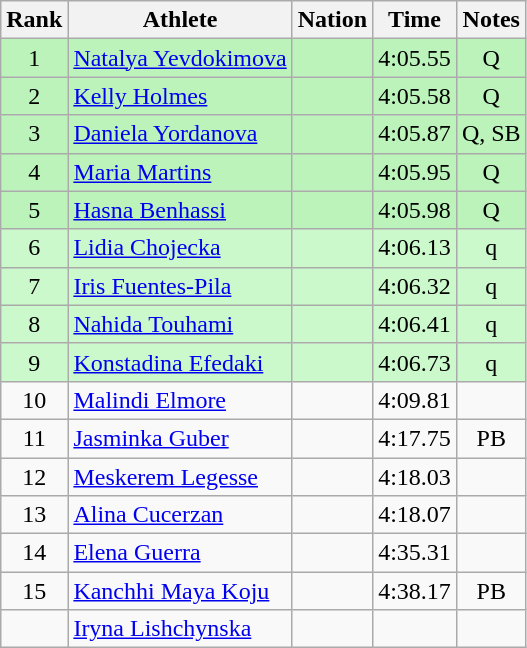<table class="wikitable sortable" style="text-align:center">
<tr>
<th>Rank</th>
<th>Athlete</th>
<th>Nation</th>
<th>Time</th>
<th>Notes</th>
</tr>
<tr bgcolor=bbf3bb>
<td>1</td>
<td align=left><a href='#'>Natalya Yevdokimova</a></td>
<td align=left></td>
<td>4:05.55</td>
<td>Q</td>
</tr>
<tr bgcolor=bbf3bb>
<td>2</td>
<td align=left><a href='#'>Kelly Holmes</a></td>
<td align=left></td>
<td>4:05.58</td>
<td>Q</td>
</tr>
<tr bgcolor=bbf3bb>
<td>3</td>
<td align=left><a href='#'>Daniela Yordanova</a></td>
<td align=left></td>
<td>4:05.87</td>
<td>Q, SB</td>
</tr>
<tr bgcolor=bbf3bb>
<td>4</td>
<td align=left><a href='#'>Maria Martins</a></td>
<td align=left></td>
<td>4:05.95</td>
<td>Q</td>
</tr>
<tr bgcolor=bbf3bb>
<td>5</td>
<td align=left><a href='#'>Hasna Benhassi</a></td>
<td align=left></td>
<td>4:05.98</td>
<td>Q</td>
</tr>
<tr bgcolor=ccf9cc>
<td>6</td>
<td align=left><a href='#'>Lidia Chojecka</a></td>
<td align=left></td>
<td>4:06.13</td>
<td>q</td>
</tr>
<tr bgcolor=ccf9cc>
<td>7</td>
<td align=left><a href='#'>Iris Fuentes-Pila</a></td>
<td align=left></td>
<td>4:06.32</td>
<td>q</td>
</tr>
<tr bgcolor=ccf9cc>
<td>8</td>
<td align=left><a href='#'>Nahida Touhami</a></td>
<td align=left></td>
<td>4:06.41</td>
<td>q</td>
</tr>
<tr bgcolor=ccf9cc>
<td>9</td>
<td align=left><a href='#'>Konstadina Efedaki</a></td>
<td align=left></td>
<td>4:06.73</td>
<td>q</td>
</tr>
<tr>
<td>10</td>
<td align=left><a href='#'>Malindi Elmore</a></td>
<td align=left></td>
<td>4:09.81</td>
<td></td>
</tr>
<tr>
<td>11</td>
<td align=left><a href='#'>Jasminka Guber</a></td>
<td align=left></td>
<td>4:17.75</td>
<td>PB</td>
</tr>
<tr>
<td>12</td>
<td align=left><a href='#'>Meskerem Legesse</a></td>
<td align=left></td>
<td>4:18.03</td>
<td></td>
</tr>
<tr>
<td>13</td>
<td align=left><a href='#'>Alina Cucerzan</a></td>
<td align=left></td>
<td>4:18.07</td>
<td></td>
</tr>
<tr>
<td>14</td>
<td align=left><a href='#'>Elena Guerra</a></td>
<td align=left></td>
<td>4:35.31</td>
<td></td>
</tr>
<tr>
<td>15</td>
<td align=left><a href='#'>Kanchhi Maya Koju</a></td>
<td align=left></td>
<td>4:38.17</td>
<td>PB</td>
</tr>
<tr>
<td></td>
<td align=left><a href='#'>Iryna Lishchynska</a></td>
<td align=left></td>
<td></td>
<td></td>
</tr>
</table>
